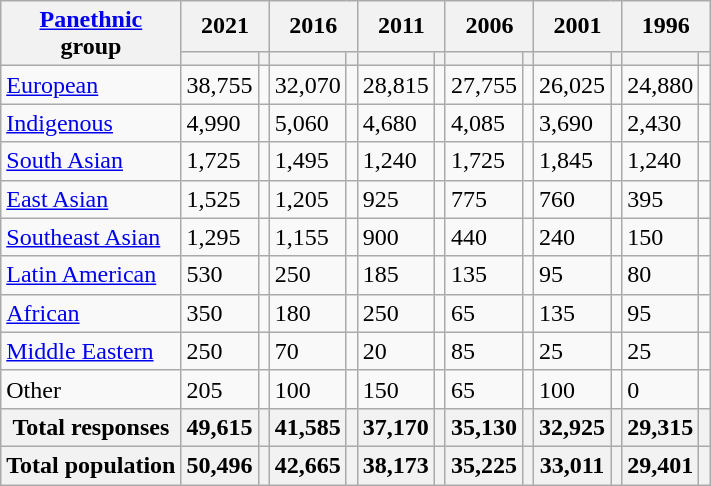<table class="wikitable collapsible sortable">
<tr>
<th rowspan="2"><a href='#'>Panethnic</a><br>group</th>
<th colspan="2">2021</th>
<th colspan="2">2016</th>
<th colspan="2">2011</th>
<th colspan="2">2006</th>
<th colspan="2">2001</th>
<th colspan="2">1996</th>
</tr>
<tr>
<th><a href='#'></a></th>
<th></th>
<th></th>
<th></th>
<th></th>
<th></th>
<th></th>
<th></th>
<th></th>
<th></th>
<th></th>
<th></th>
</tr>
<tr>
<td><a href='#'>European</a></td>
<td>38,755</td>
<td></td>
<td>32,070</td>
<td></td>
<td>28,815</td>
<td></td>
<td>27,755</td>
<td></td>
<td>26,025</td>
<td></td>
<td>24,880</td>
<td></td>
</tr>
<tr>
<td><a href='#'>Indigenous</a></td>
<td>4,990</td>
<td></td>
<td>5,060</td>
<td></td>
<td>4,680</td>
<td></td>
<td>4,085</td>
<td></td>
<td>3,690</td>
<td></td>
<td>2,430</td>
<td></td>
</tr>
<tr>
<td><a href='#'>South Asian</a></td>
<td>1,725</td>
<td></td>
<td>1,495</td>
<td></td>
<td>1,240</td>
<td></td>
<td>1,725</td>
<td></td>
<td>1,845</td>
<td></td>
<td>1,240</td>
<td></td>
</tr>
<tr>
<td><a href='#'>East Asian</a></td>
<td>1,525</td>
<td></td>
<td>1,205</td>
<td></td>
<td>925</td>
<td></td>
<td>775</td>
<td></td>
<td>760</td>
<td></td>
<td>395</td>
<td></td>
</tr>
<tr>
<td><a href='#'>Southeast Asian</a></td>
<td>1,295</td>
<td></td>
<td>1,155</td>
<td></td>
<td>900</td>
<td></td>
<td>440</td>
<td></td>
<td>240</td>
<td></td>
<td>150</td>
<td></td>
</tr>
<tr>
<td><a href='#'>Latin American</a></td>
<td>530</td>
<td></td>
<td>250</td>
<td></td>
<td>185</td>
<td></td>
<td>135</td>
<td></td>
<td>95</td>
<td></td>
<td>80</td>
<td></td>
</tr>
<tr>
<td><a href='#'>African</a></td>
<td>350</td>
<td></td>
<td>180</td>
<td></td>
<td>250</td>
<td></td>
<td>65</td>
<td></td>
<td>135</td>
<td></td>
<td>95</td>
<td></td>
</tr>
<tr>
<td><a href='#'>Middle Eastern</a></td>
<td>250</td>
<td></td>
<td>70</td>
<td></td>
<td>20</td>
<td></td>
<td>85</td>
<td></td>
<td>25</td>
<td></td>
<td>25</td>
<td></td>
</tr>
<tr>
<td>Other</td>
<td>205</td>
<td></td>
<td>100</td>
<td></td>
<td>150</td>
<td></td>
<td>65</td>
<td></td>
<td>100</td>
<td></td>
<td>0</td>
<td></td>
</tr>
<tr>
<th>Total responses</th>
<th>49,615</th>
<th></th>
<th>41,585</th>
<th></th>
<th>37,170</th>
<th></th>
<th>35,130</th>
<th></th>
<th>32,925</th>
<th></th>
<th>29,315</th>
<th></th>
</tr>
<tr>
<th>Total population</th>
<th>50,496</th>
<th></th>
<th>42,665</th>
<th></th>
<th>38,173</th>
<th></th>
<th>35,225</th>
<th></th>
<th>33,011</th>
<th></th>
<th>29,401</th>
<th></th>
</tr>
</table>
